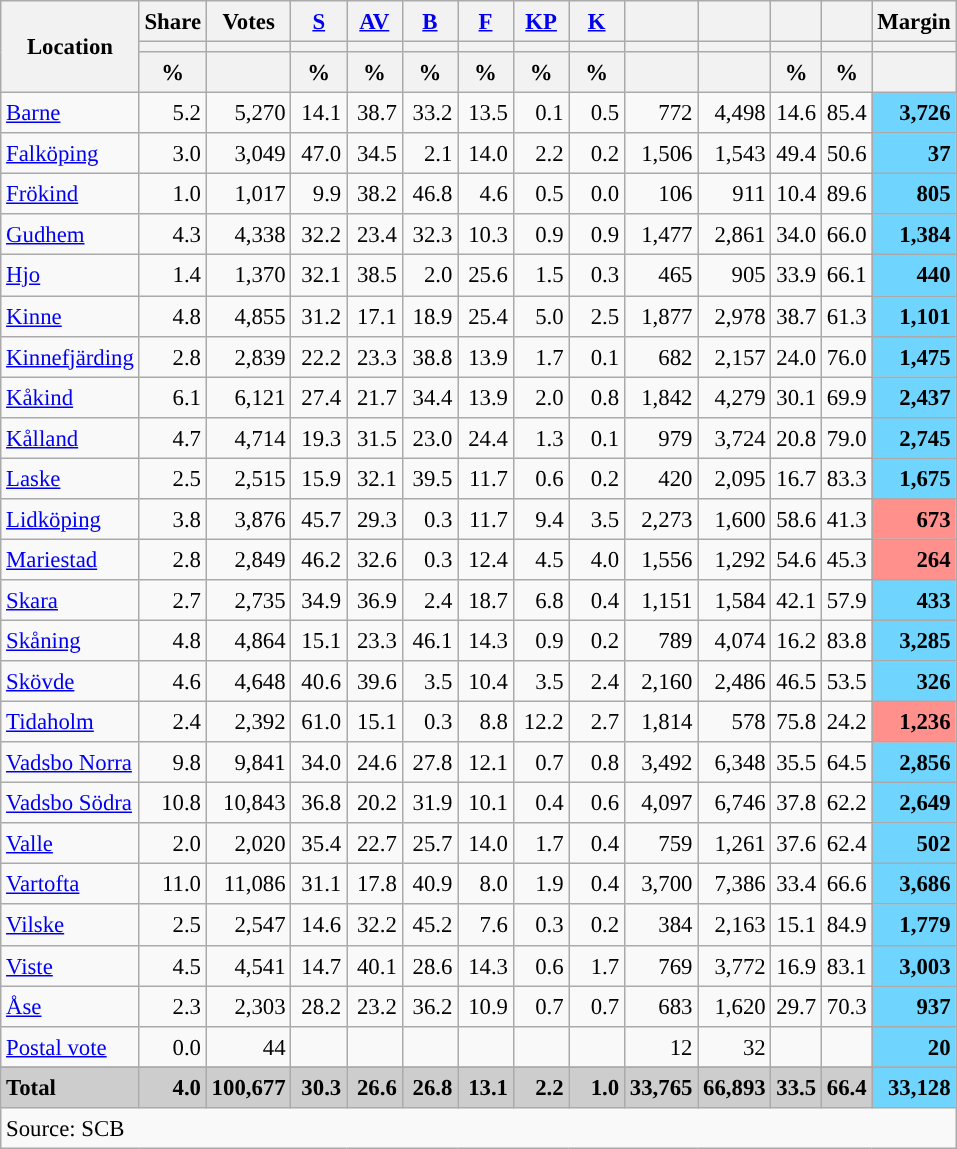<table class="wikitable sortable" style="text-align:right; font-size:95%; line-height:20px;">
<tr>
<th rowspan="3">Location</th>
<th>Share</th>
<th>Votes</th>
<th width="30px" class="unsortable"><a href='#'>S</a></th>
<th width="30px" class="unsortable"><a href='#'>AV</a></th>
<th width="30px" class="unsortable"><a href='#'>B</a></th>
<th width="30px" class="unsortable"><a href='#'>F</a></th>
<th width="30px" class="unsortable"><a href='#'>KP</a></th>
<th width="30px" class="unsortable"><a href='#'>K</a></th>
<th></th>
<th></th>
<th></th>
<th></th>
<th>Margin</th>
</tr>
<tr>
<th></th>
<th></th>
<th style="background:"></th>
<th style="background:"></th>
<th style="background:"></th>
<th style="background:"></th>
<th style="background:"></th>
<th style="background:"></th>
<th style="background:"></th>
<th style="background:"></th>
<th style="background:"></th>
<th style="background:"></th>
<th></th>
</tr>
<tr>
<th data-sort-type="number">%</th>
<th></th>
<th data-sort-type="number">%</th>
<th data-sort-type="number">%</th>
<th data-sort-type="number">%</th>
<th data-sort-type="number">%</th>
<th data-sort-type="number">%</th>
<th data-sort-type="number">%</th>
<th></th>
<th></th>
<th data-sort-type="number">%</th>
<th data-sort-type="number">%</th>
<th></th>
</tr>
<tr>
<td align=left><a href='#'>Barne</a></td>
<td>5.2</td>
<td>5,270</td>
<td>14.1</td>
<td>38.7</td>
<td>33.2</td>
<td>13.5</td>
<td>0.1</td>
<td>0.5</td>
<td>772</td>
<td>4,498</td>
<td>14.6</td>
<td>85.4</td>
<td bgcolor=#6fd5fe><strong>3,726</strong></td>
</tr>
<tr>
<td align=left><a href='#'>Falköping</a></td>
<td>3.0</td>
<td>3,049</td>
<td>47.0</td>
<td>34.5</td>
<td>2.1</td>
<td>14.0</td>
<td>2.2</td>
<td>0.2</td>
<td>1,506</td>
<td>1,543</td>
<td>49.4</td>
<td>50.6</td>
<td bgcolor=#6fd5fe><strong>37</strong></td>
</tr>
<tr>
<td align=left><a href='#'>Frökind</a></td>
<td>1.0</td>
<td>1,017</td>
<td>9.9</td>
<td>38.2</td>
<td>46.8</td>
<td>4.6</td>
<td>0.5</td>
<td>0.0</td>
<td>106</td>
<td>911</td>
<td>10.4</td>
<td>89.6</td>
<td bgcolor=#6fd5fe><strong>805</strong></td>
</tr>
<tr>
<td align=left><a href='#'>Gudhem</a></td>
<td>4.3</td>
<td>4,338</td>
<td>32.2</td>
<td>23.4</td>
<td>32.3</td>
<td>10.3</td>
<td>0.9</td>
<td>0.9</td>
<td>1,477</td>
<td>2,861</td>
<td>34.0</td>
<td>66.0</td>
<td bgcolor=#6fd5fe><strong>1,384</strong></td>
</tr>
<tr>
<td align=left><a href='#'>Hjo</a></td>
<td>1.4</td>
<td>1,370</td>
<td>32.1</td>
<td>38.5</td>
<td>2.0</td>
<td>25.6</td>
<td>1.5</td>
<td>0.3</td>
<td>465</td>
<td>905</td>
<td>33.9</td>
<td>66.1</td>
<td bgcolor=#6fd5fe><strong>440</strong></td>
</tr>
<tr>
<td align=left><a href='#'>Kinne</a></td>
<td>4.8</td>
<td>4,855</td>
<td>31.2</td>
<td>17.1</td>
<td>18.9</td>
<td>25.4</td>
<td>5.0</td>
<td>2.5</td>
<td>1,877</td>
<td>2,978</td>
<td>38.7</td>
<td>61.3</td>
<td bgcolor=#6fd5fe><strong>1,101</strong></td>
</tr>
<tr>
<td align=left><a href='#'>Kinnefjärding</a></td>
<td>2.8</td>
<td>2,839</td>
<td>22.2</td>
<td>23.3</td>
<td>38.8</td>
<td>13.9</td>
<td>1.7</td>
<td>0.1</td>
<td>682</td>
<td>2,157</td>
<td>24.0</td>
<td>76.0</td>
<td bgcolor=#6fd5fe><strong>1,475</strong></td>
</tr>
<tr>
<td align=left><a href='#'>Kåkind</a></td>
<td>6.1</td>
<td>6,121</td>
<td>27.4</td>
<td>21.7</td>
<td>34.4</td>
<td>13.9</td>
<td>2.0</td>
<td>0.8</td>
<td>1,842</td>
<td>4,279</td>
<td>30.1</td>
<td>69.9</td>
<td bgcolor=#6fd5fe><strong>2,437</strong></td>
</tr>
<tr>
<td align=left><a href='#'>Kålland</a></td>
<td>4.7</td>
<td>4,714</td>
<td>19.3</td>
<td>31.5</td>
<td>23.0</td>
<td>24.4</td>
<td>1.3</td>
<td>0.1</td>
<td>979</td>
<td>3,724</td>
<td>20.8</td>
<td>79.0</td>
<td bgcolor=#6fd5fe><strong>2,745</strong></td>
</tr>
<tr>
<td align=left><a href='#'>Laske</a></td>
<td>2.5</td>
<td>2,515</td>
<td>15.9</td>
<td>32.1</td>
<td>39.5</td>
<td>11.7</td>
<td>0.6</td>
<td>0.2</td>
<td>420</td>
<td>2,095</td>
<td>16.7</td>
<td>83.3</td>
<td bgcolor=#6fd5fe><strong>1,675</strong></td>
</tr>
<tr>
<td align=left><a href='#'>Lidköping</a></td>
<td>3.8</td>
<td>3,876</td>
<td>45.7</td>
<td>29.3</td>
<td>0.3</td>
<td>11.7</td>
<td>9.4</td>
<td>3.5</td>
<td>2,273</td>
<td>1,600</td>
<td>58.6</td>
<td>41.3</td>
<td bgcolor=#ff908c><strong>673</strong></td>
</tr>
<tr>
<td align=left><a href='#'>Mariestad</a></td>
<td>2.8</td>
<td>2,849</td>
<td>46.2</td>
<td>32.6</td>
<td>0.3</td>
<td>12.4</td>
<td>4.5</td>
<td>4.0</td>
<td>1,556</td>
<td>1,292</td>
<td>54.6</td>
<td>45.3</td>
<td bgcolor=#ff908c><strong>264</strong></td>
</tr>
<tr>
<td align=left><a href='#'>Skara</a></td>
<td>2.7</td>
<td>2,735</td>
<td>34.9</td>
<td>36.9</td>
<td>2.4</td>
<td>18.7</td>
<td>6.8</td>
<td>0.4</td>
<td>1,151</td>
<td>1,584</td>
<td>42.1</td>
<td>57.9</td>
<td bgcolor=#6fd5fe><strong>433</strong></td>
</tr>
<tr>
<td align=left><a href='#'>Skåning</a></td>
<td>4.8</td>
<td>4,864</td>
<td>15.1</td>
<td>23.3</td>
<td>46.1</td>
<td>14.3</td>
<td>0.9</td>
<td>0.2</td>
<td>789</td>
<td>4,074</td>
<td>16.2</td>
<td>83.8</td>
<td bgcolor=#6fd5fe><strong>3,285</strong></td>
</tr>
<tr>
<td align=left><a href='#'>Skövde</a></td>
<td>4.6</td>
<td>4,648</td>
<td>40.6</td>
<td>39.6</td>
<td>3.5</td>
<td>10.4</td>
<td>3.5</td>
<td>2.4</td>
<td>2,160</td>
<td>2,486</td>
<td>46.5</td>
<td>53.5</td>
<td bgcolor=#6fd5fe><strong>326</strong></td>
</tr>
<tr>
<td align=left><a href='#'>Tidaholm</a></td>
<td>2.4</td>
<td>2,392</td>
<td>61.0</td>
<td>15.1</td>
<td>0.3</td>
<td>8.8</td>
<td>12.2</td>
<td>2.7</td>
<td>1,814</td>
<td>578</td>
<td>75.8</td>
<td>24.2</td>
<td bgcolor=#ff908c><strong>1,236</strong></td>
</tr>
<tr>
<td align=left><a href='#'>Vadsbo Norra</a></td>
<td>9.8</td>
<td>9,841</td>
<td>34.0</td>
<td>24.6</td>
<td>27.8</td>
<td>12.1</td>
<td>0.7</td>
<td>0.8</td>
<td>3,492</td>
<td>6,348</td>
<td>35.5</td>
<td>64.5</td>
<td bgcolor=#6fd5fe><strong>2,856</strong></td>
</tr>
<tr>
<td align=left><a href='#'>Vadsbo Södra</a></td>
<td>10.8</td>
<td>10,843</td>
<td>36.8</td>
<td>20.2</td>
<td>31.9</td>
<td>10.1</td>
<td>0.4</td>
<td>0.6</td>
<td>4,097</td>
<td>6,746</td>
<td>37.8</td>
<td>62.2</td>
<td bgcolor=#6fd5fe><strong>2,649</strong></td>
</tr>
<tr>
<td align=left><a href='#'>Valle</a></td>
<td>2.0</td>
<td>2,020</td>
<td>35.4</td>
<td>22.7</td>
<td>25.7</td>
<td>14.0</td>
<td>1.7</td>
<td>0.4</td>
<td>759</td>
<td>1,261</td>
<td>37.6</td>
<td>62.4</td>
<td bgcolor=#6fd5fe><strong>502</strong></td>
</tr>
<tr>
<td align=left><a href='#'>Vartofta</a></td>
<td>11.0</td>
<td>11,086</td>
<td>31.1</td>
<td>17.8</td>
<td>40.9</td>
<td>8.0</td>
<td>1.9</td>
<td>0.4</td>
<td>3,700</td>
<td>7,386</td>
<td>33.4</td>
<td>66.6</td>
<td bgcolor=#6fd5fe><strong>3,686</strong></td>
</tr>
<tr>
<td align=left><a href='#'>Vilske</a></td>
<td>2.5</td>
<td>2,547</td>
<td>14.6</td>
<td>32.2</td>
<td>45.2</td>
<td>7.6</td>
<td>0.3</td>
<td>0.2</td>
<td>384</td>
<td>2,163</td>
<td>15.1</td>
<td>84.9</td>
<td bgcolor=#6fd5fe><strong>1,779</strong></td>
</tr>
<tr>
<td align=left><a href='#'>Viste</a></td>
<td>4.5</td>
<td>4,541</td>
<td>14.7</td>
<td>40.1</td>
<td>28.6</td>
<td>14.3</td>
<td>0.6</td>
<td>1.7</td>
<td>769</td>
<td>3,772</td>
<td>16.9</td>
<td>83.1</td>
<td bgcolor=#6fd5fe><strong>3,003</strong></td>
</tr>
<tr>
<td align=left><a href='#'>Åse</a></td>
<td>2.3</td>
<td>2,303</td>
<td>28.2</td>
<td>23.2</td>
<td>36.2</td>
<td>10.9</td>
<td>0.7</td>
<td>0.7</td>
<td>683</td>
<td>1,620</td>
<td>29.7</td>
<td>70.3</td>
<td bgcolor=#6fd5fe><strong>937</strong></td>
</tr>
<tr>
<td align=left><a href='#'>Postal vote</a></td>
<td>0.0</td>
<td>44</td>
<td></td>
<td></td>
<td></td>
<td></td>
<td></td>
<td></td>
<td>12</td>
<td>32</td>
<td></td>
<td></td>
<td bgcolor=#6fd5fe><strong>20</strong></td>
</tr>
<tr>
</tr>
<tr style="background:#CDCDCD;">
<td align=left><strong>Total</strong></td>
<td><strong>4.0</strong></td>
<td><strong>100,677</strong></td>
<td><strong>30.3</strong></td>
<td><strong>26.6</strong></td>
<td><strong>26.8</strong></td>
<td><strong>13.1</strong></td>
<td><strong>2.2</strong></td>
<td><strong>1.0</strong></td>
<td><strong>33,765</strong></td>
<td><strong>66,893</strong></td>
<td><strong>33.5</strong></td>
<td><strong>66.4</strong></td>
<td bgcolor=#6fd5fe><strong>33,128</strong></td>
</tr>
<tr>
<td align=left colspan=14>Source: SCB </td>
</tr>
</table>
